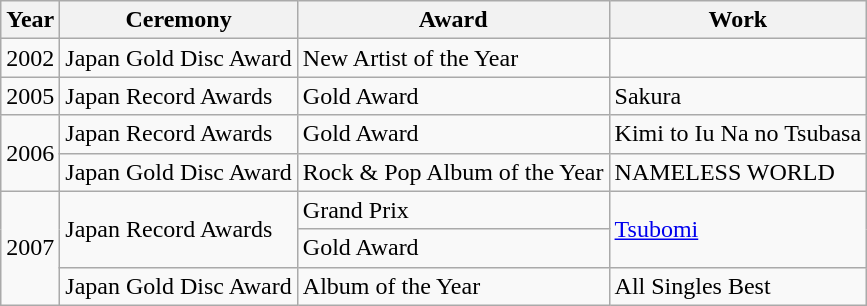<table class="wikitable">
<tr>
<th>Year</th>
<th>Ceremony</th>
<th>Award</th>
<th>Work</th>
</tr>
<tr>
<td>2002</td>
<td>Japan Gold Disc Award</td>
<td>New Artist of the Year</td>
<td></td>
</tr>
<tr>
<td>2005</td>
<td>Japan Record Awards</td>
<td>Gold Award</td>
<td>Sakura</td>
</tr>
<tr>
<td rowspan="2">2006</td>
<td>Japan Record Awards</td>
<td>Gold Award</td>
<td>Kimi to Iu Na no Tsubasa</td>
</tr>
<tr>
<td>Japan Gold Disc Award</td>
<td>Rock & Pop Album of the Year</td>
<td>NAMELESS WORLD</td>
</tr>
<tr>
<td rowspan="3">2007</td>
<td rowspan="2">Japan Record Awards</td>
<td>Grand Prix</td>
<td rowspan="2"><a href='#'>Tsubomi</a></td>
</tr>
<tr>
<td>Gold Award</td>
</tr>
<tr>
<td>Japan Gold Disc Award</td>
<td>Album of the Year</td>
<td>All Singles Best</td>
</tr>
</table>
